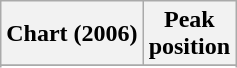<table class="wikitable sortable plainrowheaders" style="text-align:center;">
<tr>
<th scope="col">Chart (2006)</th>
<th scope="col">Peak<br>position</th>
</tr>
<tr>
</tr>
<tr>
</tr>
</table>
